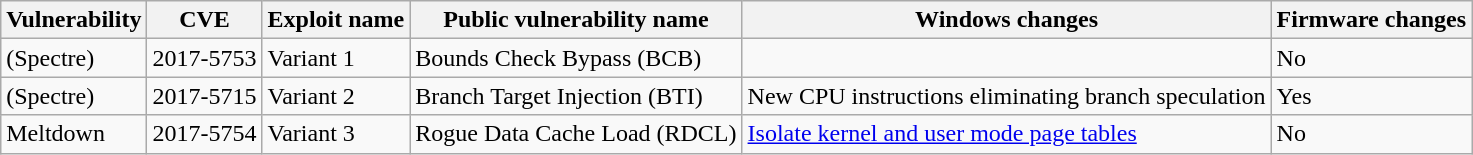<table class="wikitable">
<tr>
<th>Vulnerability</th>
<th>CVE</th>
<th>Exploit name</th>
<th>Public vulnerability name</th>
<th>Windows changes</th>
<th>Firmware changes</th>
</tr>
<tr>
<td>(Spectre)</td>
<td>2017-5753</td>
<td>Variant 1</td>
<td>Bounds Check Bypass (BCB)</td>
<td></td>
<td>No</td>
</tr>
<tr>
<td>(Spectre)</td>
<td>2017-5715</td>
<td>Variant 2</td>
<td>Branch Target Injection (BTI)</td>
<td>New CPU instructions eliminating branch speculation</td>
<td>Yes</td>
</tr>
<tr>
<td>Meltdown</td>
<td>2017-5754</td>
<td>Variant 3</td>
<td>Rogue Data Cache Load (RDCL)</td>
<td><a href='#'>Isolate kernel and user mode page tables</a></td>
<td>No</td>
</tr>
</table>
